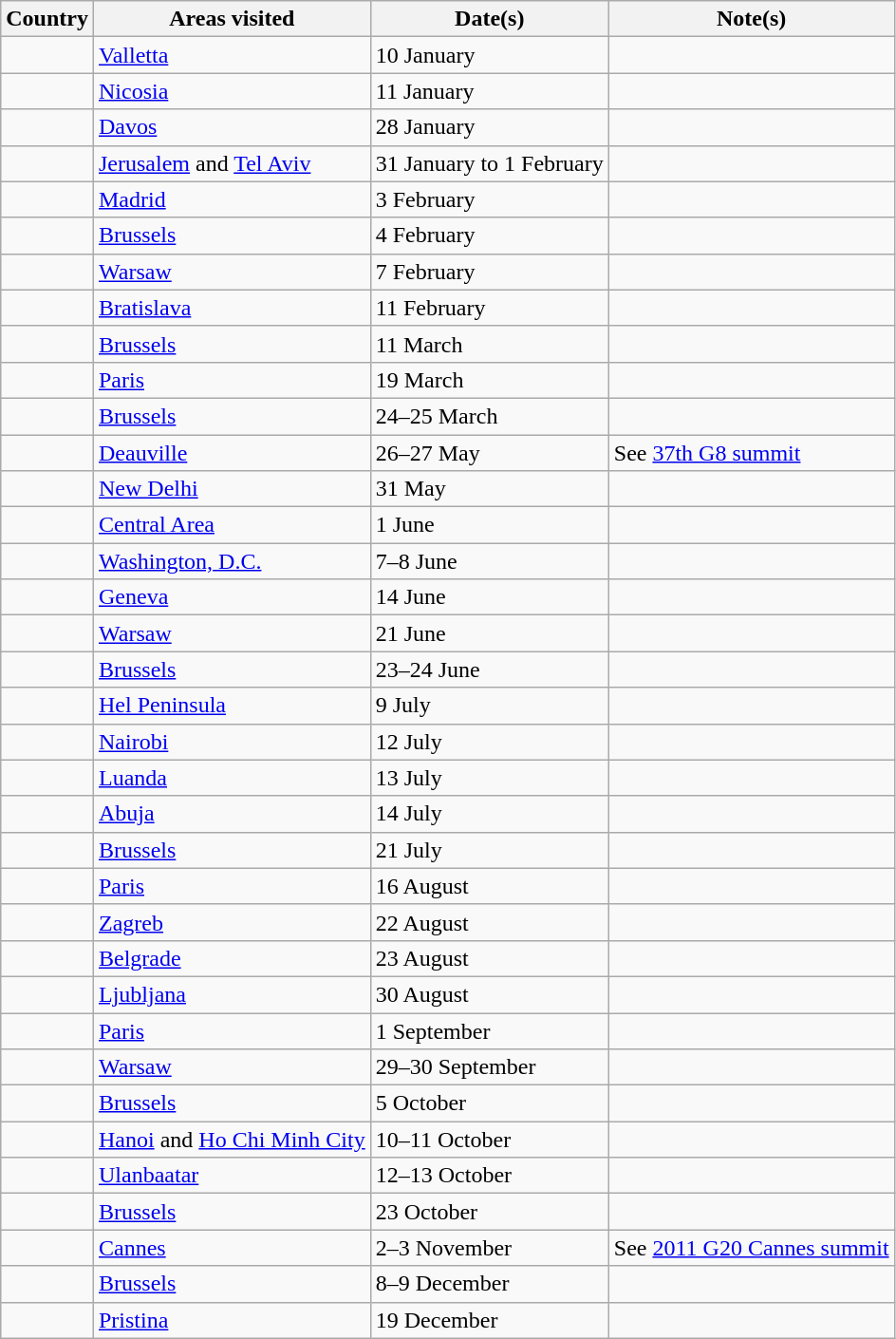<table class="wikitable">
<tr>
<th scope=col>Country</th>
<th scope=col>Areas visited</th>
<th scope=col>Date(s)</th>
<th scope=col>Note(s)</th>
</tr>
<tr>
<td></td>
<td><a href='#'>Valletta</a></td>
<td>10 January</td>
<td></td>
</tr>
<tr>
<td></td>
<td><a href='#'>Nicosia</a></td>
<td>11 January</td>
<td></td>
</tr>
<tr>
<td></td>
<td><a href='#'>Davos</a></td>
<td>28 January</td>
<td></td>
</tr>
<tr>
<td></td>
<td><a href='#'>Jerusalem</a> and <a href='#'>Tel Aviv</a></td>
<td>31 January to 1 February</td>
<td></td>
</tr>
<tr>
<td></td>
<td><a href='#'>Madrid</a></td>
<td>3 February</td>
<td></td>
</tr>
<tr>
<td></td>
<td><a href='#'>Brussels</a></td>
<td>4 February</td>
<td></td>
</tr>
<tr>
<td></td>
<td><a href='#'>Warsaw</a></td>
<td>7 February</td>
<td></td>
</tr>
<tr>
<td></td>
<td><a href='#'>Bratislava</a></td>
<td>11 February</td>
<td></td>
</tr>
<tr>
<td></td>
<td><a href='#'>Brussels</a></td>
<td>11 March</td>
<td></td>
</tr>
<tr>
<td></td>
<td><a href='#'>Paris</a></td>
<td>19 March</td>
<td></td>
</tr>
<tr>
<td></td>
<td><a href='#'>Brussels</a></td>
<td>24–25 March</td>
<td></td>
</tr>
<tr>
<td></td>
<td><a href='#'>Deauville</a></td>
<td>26–27 May</td>
<td>See <a href='#'>37th G8 summit</a></td>
</tr>
<tr>
<td></td>
<td><a href='#'>New Delhi</a></td>
<td>31 May</td>
<td></td>
</tr>
<tr>
<td></td>
<td><a href='#'>Central Area</a></td>
<td>1 June</td>
<td></td>
</tr>
<tr>
<td></td>
<td><a href='#'>Washington, D.C.</a></td>
<td>7–8 June</td>
<td></td>
</tr>
<tr>
<td></td>
<td><a href='#'>Geneva</a></td>
<td>14 June</td>
<td></td>
</tr>
<tr>
<td></td>
<td><a href='#'>Warsaw</a></td>
<td>21 June</td>
<td></td>
</tr>
<tr>
<td></td>
<td><a href='#'>Brussels</a></td>
<td>23–24 June</td>
<td></td>
</tr>
<tr>
<td></td>
<td><a href='#'>Hel Peninsula</a></td>
<td>9 July</td>
<td></td>
</tr>
<tr>
<td></td>
<td><a href='#'>Nairobi</a></td>
<td>12 July</td>
<td></td>
</tr>
<tr>
<td></td>
<td><a href='#'>Luanda</a></td>
<td>13 July</td>
<td></td>
</tr>
<tr>
<td></td>
<td><a href='#'>Abuja</a></td>
<td>14 July</td>
<td></td>
</tr>
<tr>
<td></td>
<td><a href='#'>Brussels</a></td>
<td>21 July</td>
<td></td>
</tr>
<tr>
<td></td>
<td><a href='#'>Paris</a></td>
<td>16 August</td>
<td></td>
</tr>
<tr>
<td></td>
<td><a href='#'>Zagreb</a></td>
<td>22 August</td>
<td></td>
</tr>
<tr>
<td></td>
<td><a href='#'>Belgrade</a></td>
<td>23 August</td>
<td></td>
</tr>
<tr>
<td></td>
<td><a href='#'>Ljubljana</a></td>
<td>30 August</td>
<td></td>
</tr>
<tr>
<td></td>
<td><a href='#'>Paris</a></td>
<td>1 September</td>
<td></td>
</tr>
<tr>
<td></td>
<td><a href='#'>Warsaw</a></td>
<td>29–30 September</td>
<td></td>
</tr>
<tr>
<td></td>
<td><a href='#'>Brussels</a></td>
<td>5 October</td>
<td></td>
</tr>
<tr>
<td></td>
<td><a href='#'>Hanoi</a> and <a href='#'>Ho Chi Minh City</a></td>
<td>10–11 October</td>
<td></td>
</tr>
<tr>
<td></td>
<td><a href='#'>Ulanbaatar</a></td>
<td>12–13 October</td>
<td></td>
</tr>
<tr>
<td></td>
<td><a href='#'>Brussels</a></td>
<td>23 October</td>
<td></td>
</tr>
<tr>
<td></td>
<td><a href='#'>Cannes</a></td>
<td>2–3 November</td>
<td>See <a href='#'>2011 G20 Cannes summit</a></td>
</tr>
<tr>
<td></td>
<td><a href='#'>Brussels</a></td>
<td>8–9 December</td>
<td></td>
</tr>
<tr>
<td></td>
<td><a href='#'>Pristina</a></td>
<td>19 December</td>
<td></td>
</tr>
</table>
